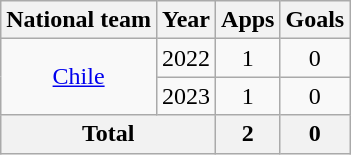<table class=wikitable style=text-align:center>
<tr>
<th>National team</th>
<th>Year</th>
<th>Apps</th>
<th>Goals</th>
</tr>
<tr>
<td rowspan="2"><a href='#'>Chile</a></td>
<td>2022</td>
<td>1</td>
<td>0</td>
</tr>
<tr>
<td>2023</td>
<td>1</td>
<td>0</td>
</tr>
<tr>
<th colspan=2>Total</th>
<th>2</th>
<th>0</th>
</tr>
</table>
